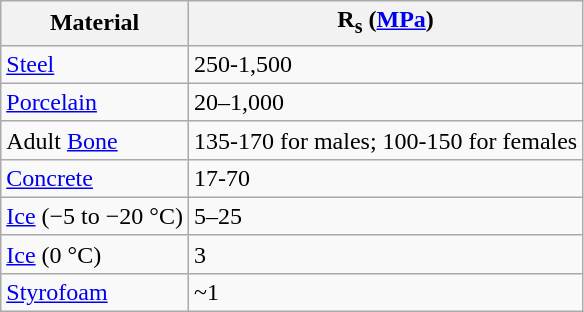<table class="wikitable">
<tr>
<th>Material</th>
<th>R<sub>s</sub> (<a href='#'>MPa</a>)</th>
</tr>
<tr>
<td><a href='#'>Steel</a></td>
<td>250-1,500</td>
</tr>
<tr>
<td><a href='#'>Porcelain</a></td>
<td>20–1,000</td>
</tr>
<tr>
<td>Adult <a href='#'>Bone</a></td>
<td>135-170 for males; 100-150 for females</td>
</tr>
<tr>
<td><a href='#'>Concrete</a></td>
<td>17-70</td>
</tr>
<tr>
<td><a href='#'>Ice</a> (−5 to −20 °C)</td>
<td>5–25</td>
</tr>
<tr>
<td><a href='#'>Ice</a> (0 °C)</td>
<td>3</td>
</tr>
<tr>
<td><a href='#'>Styrofoam</a></td>
<td>~1</td>
</tr>
</table>
